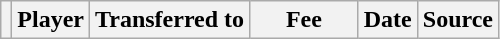<table class="wikitable plainrowheaders sortable">
<tr>
<th></th>
<th scope="col">Player</th>
<th>Transferred to</th>
<th style="width: 65px;">Fee</th>
<th scope="col">Date</th>
<th scope="col">Source</th>
</tr>
</table>
